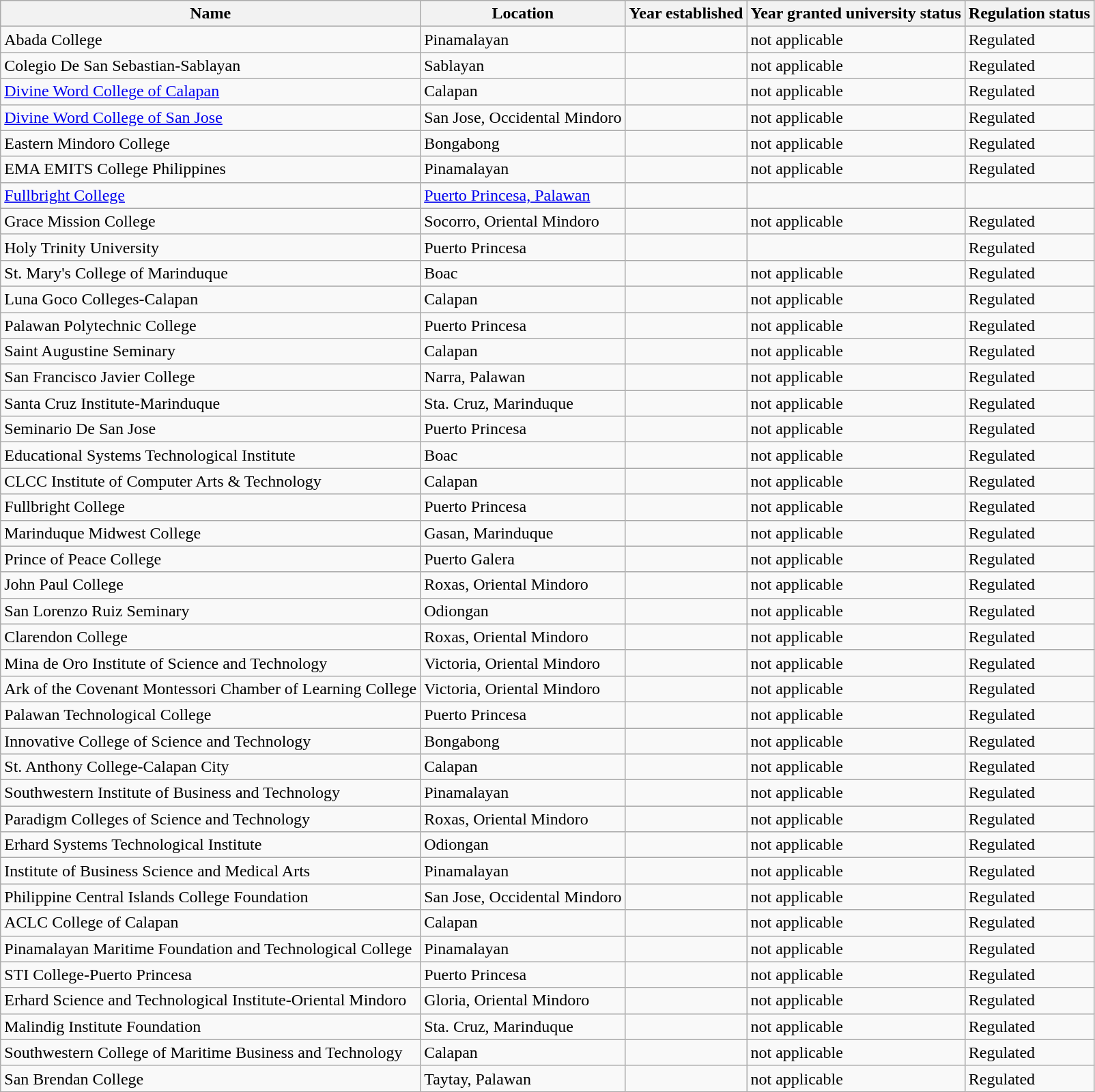<table class="wikitable sortable static-row-numbers">
<tr>
<th>Name</th>
<th class="unsortable">Location</th>
<th>Year established</th>
<th style="vertical-align:middle;">Year granted university status</th>
<th style="vertical-align:middle;">Regulation status</th>
</tr>
<tr>
<td>Abada College</td>
<td>Pinamalayan</td>
<td></td>
<td style="vertical-align:middle;">not applicable</td>
<td style="vertical-align:middle;">Regulated</td>
</tr>
<tr>
<td>Colegio De San Sebastian-Sablayan</td>
<td>Sablayan</td>
<td></td>
<td style="vertical-align:middle;">not applicable</td>
<td style="vertical-align:middle;">Regulated</td>
</tr>
<tr>
<td><a href='#'>Divine Word College of Calapan</a></td>
<td>Calapan</td>
<td></td>
<td style="vertical-align:middle;">not applicable</td>
<td style="vertical-align:middle;">Regulated</td>
</tr>
<tr>
<td><a href='#'>Divine Word College of San Jose</a></td>
<td>San Jose, Occidental Mindoro</td>
<td></td>
<td style="vertical-align:middle;">not applicable</td>
<td style="vertical-align:middle;">Regulated</td>
</tr>
<tr>
<td>Eastern Mindoro College</td>
<td>Bongabong</td>
<td></td>
<td style="vertical-align:middle;">not applicable</td>
<td style="vertical-align:middle;">Regulated</td>
</tr>
<tr>
<td>EMA EMITS College Philippines</td>
<td>Pinamalayan</td>
<td></td>
<td style="vertical-align:middle;">not applicable</td>
<td style="vertical-align:middle;">Regulated</td>
</tr>
<tr>
<td><a href='#'>Fullbright College</a></td>
<td><a href='#'>Puerto Princesa, Palawan</a></td>
<td></td>
<td></td>
<td></td>
</tr>
<tr>
<td>Grace Mission College</td>
<td>Socorro, Oriental Mindoro</td>
<td></td>
<td style="vertical-align:middle;">not applicable</td>
<td style="vertical-align:middle;">Regulated</td>
</tr>
<tr>
<td>Holy Trinity University</td>
<td>Puerto Princesa</td>
<td></td>
<td></td>
<td style="vertical-align:middle;">Regulated</td>
</tr>
<tr>
<td>St. Mary's College of Marinduque</td>
<td>Boac</td>
<td></td>
<td style="vertical-align:middle;">not applicable</td>
<td style="vertical-align:middle;">Regulated</td>
</tr>
<tr>
<td>Luna Goco Colleges-Calapan</td>
<td>Calapan</td>
<td></td>
<td style="vertical-align:middle;">not applicable</td>
<td style="vertical-align:middle;">Regulated</td>
</tr>
<tr>
<td>Palawan Polytechnic College</td>
<td>Puerto Princesa</td>
<td></td>
<td style="vertical-align:middle;">not applicable</td>
<td style="vertical-align:middle;">Regulated</td>
</tr>
<tr>
<td>Saint Augustine Seminary</td>
<td>Calapan</td>
<td></td>
<td style="vertical-align:middle;">not applicable</td>
<td style="vertical-align:middle;">Regulated</td>
</tr>
<tr>
<td>San Francisco Javier College</td>
<td>Narra, Palawan</td>
<td></td>
<td style="vertical-align:middle;">not applicable</td>
<td style="vertical-align:middle;">Regulated</td>
</tr>
<tr>
<td>Santa Cruz Institute-Marinduque</td>
<td>Sta. Cruz, Marinduque</td>
<td></td>
<td style="vertical-align:middle;">not applicable</td>
<td style="vertical-align:middle;">Regulated</td>
</tr>
<tr>
<td>Seminario De San Jose</td>
<td>Puerto Princesa</td>
<td></td>
<td style="vertical-align:middle;">not applicable</td>
<td style="vertical-align:middle;">Regulated</td>
</tr>
<tr>
<td>Educational Systems Technological Institute</td>
<td>Boac</td>
<td></td>
<td style="vertical-align:middle;">not applicable</td>
<td style="vertical-align:middle;">Regulated</td>
</tr>
<tr>
<td>CLCC Institute of Computer Arts & Technology</td>
<td>Calapan</td>
<td></td>
<td style="vertical-align:middle;">not applicable</td>
<td style="vertical-align:middle;">Regulated</td>
</tr>
<tr>
<td>Fullbright College</td>
<td>Puerto Princesa</td>
<td></td>
<td style="vertical-align:middle;">not applicable</td>
<td style="vertical-align:middle;">Regulated</td>
</tr>
<tr>
<td>Marinduque Midwest College</td>
<td>Gasan, Marinduque</td>
<td></td>
<td style="vertical-align:middle;">not applicable</td>
<td style="vertical-align:middle;">Regulated</td>
</tr>
<tr>
<td>Prince of Peace College</td>
<td>Puerto Galera</td>
<td></td>
<td style="vertical-align:middle;">not applicable</td>
<td style="vertical-align:middle;">Regulated</td>
</tr>
<tr>
<td>John Paul College</td>
<td>Roxas, Oriental Mindoro</td>
<td></td>
<td style="vertical-align:middle;">not applicable</td>
<td style="vertical-align:middle;">Regulated</td>
</tr>
<tr>
<td>San Lorenzo Ruiz Seminary</td>
<td>Odiongan</td>
<td></td>
<td style="vertical-align:middle;">not applicable</td>
<td style="vertical-align:middle;">Regulated</td>
</tr>
<tr>
<td>Clarendon College</td>
<td>Roxas, Oriental Mindoro</td>
<td></td>
<td style="vertical-align:middle;">not applicable</td>
<td style="vertical-align:middle;">Regulated</td>
</tr>
<tr>
<td>Mina de Oro Institute of Science and Technology</td>
<td>Victoria, Oriental Mindoro</td>
<td></td>
<td style="vertical-align:middle;">not applicable</td>
<td style="vertical-align:middle;">Regulated</td>
</tr>
<tr>
<td>Ark of the Covenant Montessori Chamber of Learning College</td>
<td>Victoria, Oriental Mindoro</td>
<td></td>
<td style="vertical-align:middle;">not applicable</td>
<td style="vertical-align:middle;">Regulated</td>
</tr>
<tr>
<td>Palawan Technological College</td>
<td>Puerto Princesa</td>
<td></td>
<td style="vertical-align:middle;">not applicable</td>
<td style="vertical-align:middle;">Regulated</td>
</tr>
<tr>
<td>Innovative College of Science and Technology</td>
<td>Bongabong</td>
<td></td>
<td style="vertical-align:middle;">not applicable</td>
<td style="vertical-align:middle;">Regulated</td>
</tr>
<tr>
<td>St. Anthony College-Calapan City</td>
<td>Calapan</td>
<td></td>
<td style="vertical-align:middle;">not applicable</td>
<td style="vertical-align:middle;">Regulated</td>
</tr>
<tr>
<td>Southwestern Institute of Business and Technology</td>
<td>Pinamalayan</td>
<td></td>
<td style="vertical-align:middle;">not applicable</td>
<td style="vertical-align:middle;">Regulated</td>
</tr>
<tr>
<td>Paradigm Colleges of Science and Technology</td>
<td>Roxas, Oriental Mindoro</td>
<td></td>
<td style="vertical-align:middle;">not applicable</td>
<td style="vertical-align:middle;">Regulated</td>
</tr>
<tr>
<td>Erhard Systems Technological Institute</td>
<td>Odiongan</td>
<td></td>
<td style="vertical-align:middle;">not applicable</td>
<td style="vertical-align:middle;">Regulated</td>
</tr>
<tr>
<td>Institute of Business Science and Medical Arts</td>
<td>Pinamalayan</td>
<td></td>
<td style="vertical-align:middle;">not applicable</td>
<td style="vertical-align:middle;">Regulated</td>
</tr>
<tr>
<td>Philippine Central Islands College Foundation</td>
<td>San Jose, Occidental Mindoro</td>
<td></td>
<td style="vertical-align:middle;">not applicable</td>
<td style="vertical-align:middle;">Regulated</td>
</tr>
<tr>
<td>ACLC College of Calapan</td>
<td>Calapan</td>
<td></td>
<td style="vertical-align:middle;">not applicable</td>
<td style="vertical-align:middle;">Regulated</td>
</tr>
<tr>
<td>Pinamalayan Maritime Foundation and Technological College</td>
<td>Pinamalayan</td>
<td></td>
<td style="vertical-align:middle;">not applicable</td>
<td style="vertical-align:middle;">Regulated</td>
</tr>
<tr>
<td>STI College-Puerto Princesa</td>
<td>Puerto Princesa</td>
<td></td>
<td style="vertical-align:middle;">not applicable</td>
<td style="vertical-align:middle;">Regulated</td>
</tr>
<tr>
<td>Erhard Science and Technological Institute-Oriental Mindoro</td>
<td>Gloria, Oriental Mindoro</td>
<td></td>
<td style="vertical-align:middle;">not applicable</td>
<td style="vertical-align:middle;">Regulated</td>
</tr>
<tr>
<td>Malindig Institute Foundation</td>
<td>Sta. Cruz, Marinduque</td>
<td></td>
<td style="vertical-align:middle;">not applicable</td>
<td style="vertical-align:middle;">Regulated</td>
</tr>
<tr>
<td>Southwestern College of Maritime Business and Technology</td>
<td>Calapan</td>
<td></td>
<td style="vertical-align:middle;">not applicable</td>
<td style="vertical-align:middle;">Regulated</td>
</tr>
<tr>
<td>San Brendan College</td>
<td>Taytay, Palawan</td>
<td></td>
<td style="vertical-align:middle;">not applicable</td>
<td style="vertical-align:middle;">Regulated</td>
</tr>
</table>
